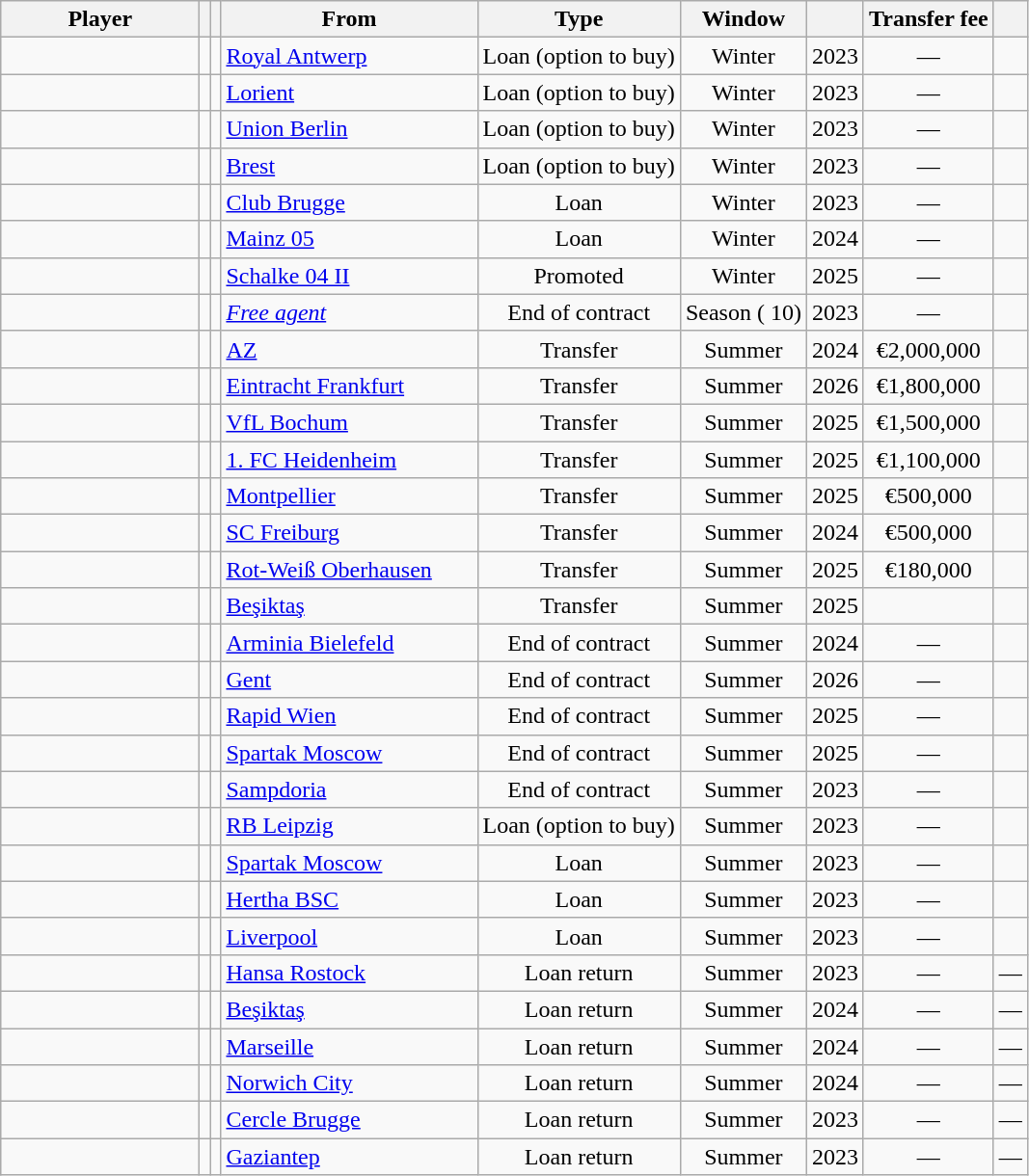<table class="wikitable mw-datatable nowrap sortable" style="text-align:center">
<tr>
<th width="130">Player</th>
<th></th>
<th></th>
<th width=170>From</th>
<th>Type</th>
<th>Window</th>
<th></th>
<th data-sort-type=currency>Transfer fee</th>
<th class="unsortable"></th>
</tr>
<tr>
<td align="left"></td>
<td></td>
<td></td>
<td align="left"> <a href='#'>Royal Antwerp</a></td>
<td>Loan (option to buy)</td>
<td>Winter</td>
<td>2023</td>
<td>—</td>
<td></td>
</tr>
<tr>
<td align="left"></td>
<td></td>
<td></td>
<td align="left"> <a href='#'>Lorient</a></td>
<td>Loan (option to buy)</td>
<td>Winter</td>
<td>2023</td>
<td>—</td>
<td></td>
</tr>
<tr>
<td align="left"></td>
<td></td>
<td></td>
<td align="left"> <a href='#'>Union Berlin</a></td>
<td>Loan (option to buy)</td>
<td>Winter</td>
<td>2023</td>
<td>—</td>
<td></td>
</tr>
<tr>
<td align="left"></td>
<td></td>
<td></td>
<td align="left"> <a href='#'>Brest</a></td>
<td>Loan (option to buy)</td>
<td>Winter</td>
<td>2023</td>
<td>—</td>
<td></td>
</tr>
<tr>
<td align="left"></td>
<td></td>
<td></td>
<td align="left"> <a href='#'>Club Brugge</a></td>
<td>Loan</td>
<td>Winter</td>
<td>2023</td>
<td>—</td>
<td></td>
</tr>
<tr>
<td align="left"></td>
<td></td>
<td></td>
<td align="left"> <a href='#'>Mainz 05</a></td>
<td>Loan</td>
<td>Winter</td>
<td>2024</td>
<td>—</td>
<td></td>
</tr>
<tr>
<td align="left"></td>
<td></td>
<td></td>
<td align="left"> <a href='#'>Schalke 04 II</a></td>
<td>Promoted</td>
<td>Winter</td>
<td>2025</td>
<td>—</td>
<td></td>
</tr>
<tr>
<td align="left"></td>
<td></td>
<td></td>
<td align="left"><em><a href='#'>Free agent</a></em></td>
<td>End of contract</td>
<td>Season ( 10)</td>
<td>2023</td>
<td>—</td>
<td></td>
</tr>
<tr>
<td align="left"></td>
<td></td>
<td></td>
<td align="left"> <a href='#'>AZ</a></td>
<td>Transfer</td>
<td>Summer</td>
<td>2024</td>
<td>€2,000,000</td>
<td></td>
</tr>
<tr>
<td align="left"></td>
<td></td>
<td></td>
<td align="left"> <a href='#'>Eintracht Frankfurt</a></td>
<td>Transfer</td>
<td>Summer</td>
<td>2026</td>
<td>€1,800,000</td>
<td></td>
</tr>
<tr>
<td align="left"></td>
<td></td>
<td></td>
<td align="left"> <a href='#'>VfL Bochum</a></td>
<td>Transfer</td>
<td>Summer</td>
<td>2025</td>
<td>€1,500,000</td>
<td></td>
</tr>
<tr>
<td align="left"></td>
<td></td>
<td></td>
<td align="left"> <a href='#'>1. FC Heidenheim</a></td>
<td>Transfer</td>
<td>Summer</td>
<td>2025</td>
<td>€1,100,000</td>
<td></td>
</tr>
<tr>
<td align="left"></td>
<td></td>
<td></td>
<td align="left"> <a href='#'>Montpellier</a></td>
<td>Transfer</td>
<td>Summer</td>
<td>2025</td>
<td>€500,000</td>
<td></td>
</tr>
<tr>
<td align="left"></td>
<td></td>
<td></td>
<td align="left"> <a href='#'>SC Freiburg</a></td>
<td>Transfer</td>
<td>Summer</td>
<td>2024</td>
<td>€500,000</td>
<td></td>
</tr>
<tr>
<td align="left"></td>
<td></td>
<td></td>
<td align="left"> <a href='#'>Rot-Weiß Oberhausen</a></td>
<td>Transfer</td>
<td>Summer</td>
<td>2025</td>
<td>€180,000</td>
<td></td>
</tr>
<tr>
<td align="left"></td>
<td></td>
<td></td>
<td align="left"> <a href='#'>Beşiktaş</a></td>
<td>Transfer</td>
<td>Summer</td>
<td>2025</td>
<td></td>
<td></td>
</tr>
<tr>
<td align="left"></td>
<td></td>
<td></td>
<td align="left"> <a href='#'>Arminia Bielefeld</a></td>
<td>End of contract</td>
<td>Summer</td>
<td>2024</td>
<td>—</td>
<td></td>
</tr>
<tr>
<td align="left"></td>
<td></td>
<td></td>
<td align="left"> <a href='#'>Gent</a></td>
<td>End of contract</td>
<td>Summer</td>
<td>2026</td>
<td>—</td>
<td></td>
</tr>
<tr>
<td align="left"></td>
<td></td>
<td></td>
<td align="left"> <a href='#'>Rapid Wien</a></td>
<td>End of contract</td>
<td>Summer</td>
<td>2025</td>
<td>—</td>
<td></td>
</tr>
<tr>
<td align="left"></td>
<td></td>
<td></td>
<td align="left"> <a href='#'>Spartak Moscow</a></td>
<td>End of contract</td>
<td>Summer</td>
<td>2025</td>
<td>—</td>
<td></td>
</tr>
<tr>
<td align="left"></td>
<td></td>
<td></td>
<td align="left"> <a href='#'>Sampdoria</a></td>
<td>End of contract</td>
<td>Summer</td>
<td>2023</td>
<td>—</td>
<td></td>
</tr>
<tr>
<td align="left"></td>
<td></td>
<td></td>
<td align="left"> <a href='#'>RB Leipzig</a></td>
<td>Loan (option to buy)</td>
<td>Summer</td>
<td>2023</td>
<td>—</td>
<td></td>
</tr>
<tr>
<td align="left"></td>
<td></td>
<td></td>
<td align="left"> <a href='#'>Spartak Moscow</a></td>
<td>Loan</td>
<td>Summer</td>
<td>2023</td>
<td>—</td>
<td></td>
</tr>
<tr>
<td align="left"></td>
<td></td>
<td></td>
<td align="left"> <a href='#'>Hertha BSC</a></td>
<td>Loan</td>
<td>Summer</td>
<td>2023</td>
<td>—</td>
<td></td>
</tr>
<tr>
<td align="left"></td>
<td></td>
<td></td>
<td align="left"> <a href='#'>Liverpool</a></td>
<td>Loan</td>
<td>Summer</td>
<td>2023</td>
<td>—</td>
<td></td>
</tr>
<tr>
<td align="left"></td>
<td></td>
<td></td>
<td align="left"> <a href='#'>Hansa Rostock</a></td>
<td>Loan return</td>
<td>Summer</td>
<td>2023</td>
<td>—</td>
<td>—</td>
</tr>
<tr>
<td align="left"></td>
<td></td>
<td></td>
<td align="left"> <a href='#'>Beşiktaş</a></td>
<td>Loan return</td>
<td>Summer</td>
<td>2024</td>
<td>—</td>
<td>—</td>
</tr>
<tr>
<td align="left"></td>
<td></td>
<td></td>
<td align="left"> <a href='#'>Marseille</a></td>
<td>Loan return</td>
<td>Summer</td>
<td>2024</td>
<td>—</td>
<td>—</td>
</tr>
<tr>
<td align="left"></td>
<td></td>
<td></td>
<td align="left"> <a href='#'>Norwich City</a></td>
<td>Loan return</td>
<td>Summer</td>
<td>2024</td>
<td>—</td>
<td>—</td>
</tr>
<tr>
<td align="left"></td>
<td></td>
<td></td>
<td align="left"> <a href='#'>Cercle Brugge</a></td>
<td>Loan return</td>
<td>Summer</td>
<td>2023</td>
<td>—</td>
<td>—</td>
</tr>
<tr>
<td align="left"></td>
<td></td>
<td></td>
<td align="left"> <a href='#'>Gaziantep</a></td>
<td>Loan return</td>
<td>Summer</td>
<td>2023</td>
<td>—</td>
<td>—</td>
</tr>
</table>
